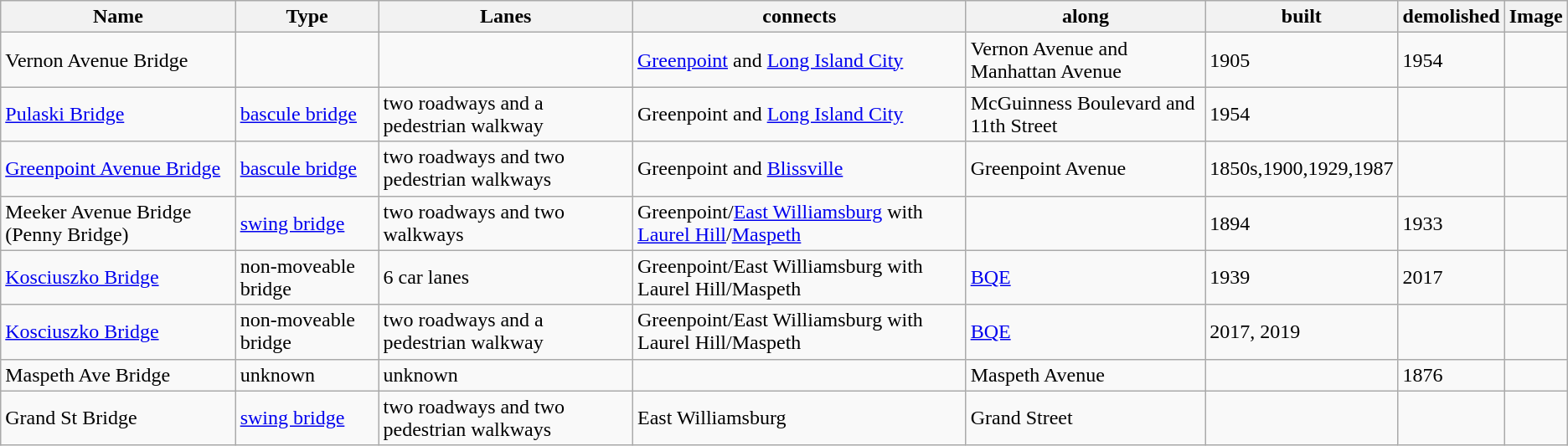<table class="wikitable">
<tr>
<th>Name</th>
<th>Type</th>
<th>Lanes</th>
<th>connects</th>
<th>along</th>
<th>built</th>
<th>demolished</th>
<th>Image</th>
</tr>
<tr>
<td>Vernon Avenue Bridge</td>
<td></td>
<td></td>
<td><a href='#'>Greenpoint</a> and <a href='#'>Long Island City</a></td>
<td>Vernon Avenue and Manhattan Avenue</td>
<td>1905</td>
<td>1954</td>
<td></td>
</tr>
<tr>
<td><a href='#'>Pulaski Bridge</a></td>
<td><a href='#'>bascule bridge</a></td>
<td>two roadways and a pedestrian walkway</td>
<td>Greenpoint and <a href='#'>Long Island City</a></td>
<td>McGuinness Boulevard and 11th Street</td>
<td>1954</td>
<td></td>
<td></td>
</tr>
<tr>
<td><a href='#'>Greenpoint Avenue Bridge</a></td>
<td><a href='#'>bascule bridge</a></td>
<td>two roadways and two pedestrian walkways</td>
<td>Greenpoint and <a href='#'>Blissville</a></td>
<td>Greenpoint Avenue</td>
<td>1850s,1900,1929,1987</td>
<td></td>
<td></td>
</tr>
<tr>
<td>Meeker Avenue Bridge (Penny Bridge)</td>
<td><a href='#'>swing bridge</a></td>
<td>two roadways and two walkways</td>
<td>Greenpoint/<a href='#'>East Williamsburg</a> with <a href='#'>Laurel Hill</a>/<a href='#'>Maspeth</a></td>
<td></td>
<td>1894</td>
<td>1933</td>
</tr>
<tr>
<td><a href='#'>Kosciuszko Bridge</a></td>
<td>non-moveable bridge</td>
<td>6 car lanes</td>
<td>Greenpoint/East Williamsburg with Laurel Hill/Maspeth</td>
<td><a href='#'>BQE</a></td>
<td>1939</td>
<td>2017</td>
<td></td>
</tr>
<tr>
<td><a href='#'>Kosciuszko Bridge</a></td>
<td>non-moveable bridge</td>
<td>two roadways and a pedestrian walkway</td>
<td>Greenpoint/East Williamsburg with Laurel Hill/Maspeth</td>
<td><a href='#'>BQE</a></td>
<td>2017, 2019</td>
<td></td>
<td></td>
</tr>
<tr>
<td>Maspeth Ave Bridge</td>
<td>unknown</td>
<td>unknown</td>
<td></td>
<td>Maspeth Avenue</td>
<td></td>
<td>1876</td>
<td></td>
</tr>
<tr>
<td>Grand St Bridge</td>
<td><a href='#'>swing bridge</a></td>
<td>two roadways and two pedestrian walkways</td>
<td>East Williamsburg</td>
<td>Grand Street</td>
<td></td>
<td></td>
<td></td>
</tr>
</table>
